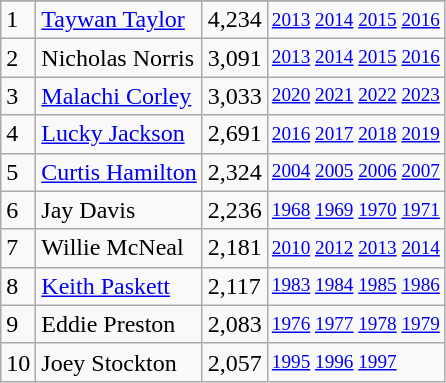<table class="wikitable">
<tr>
</tr>
<tr>
<td>1</td>
<td><a href='#'>Taywan Taylor</a></td>
<td>4,234</td>
<td style="font-size:80%;"><a href='#'>2013</a> <a href='#'>2014</a> <a href='#'>2015</a> <a href='#'>2016</a></td>
</tr>
<tr>
<td>2</td>
<td>Nicholas Norris</td>
<td>3,091</td>
<td style="font-size:80%;"><a href='#'>2013</a> <a href='#'>2014</a> <a href='#'>2015</a> <a href='#'>2016</a></td>
</tr>
<tr>
<td>3</td>
<td><a href='#'>Malachi Corley</a></td>
<td>3,033</td>
<td style="font-size:80%;"><a href='#'>2020</a> <a href='#'>2021</a> <a href='#'>2022</a> <a href='#'>2023</a></td>
</tr>
<tr>
<td>4</td>
<td><a href='#'>Lucky Jackson</a></td>
<td>2,691</td>
<td style="font-size:80%;"><a href='#'>2016</a> <a href='#'>2017</a> <a href='#'>2018</a> <a href='#'>2019</a></td>
</tr>
<tr>
<td>5</td>
<td><a href='#'>Curtis Hamilton</a></td>
<td>2,324</td>
<td style="font-size:80%;"><a href='#'>2004</a> <a href='#'>2005</a> <a href='#'>2006</a> <a href='#'>2007</a></td>
</tr>
<tr>
<td>6</td>
<td>Jay Davis</td>
<td>2,236</td>
<td style="font-size:80%;"><a href='#'>1968</a> <a href='#'>1969</a> <a href='#'>1970</a> <a href='#'>1971</a></td>
</tr>
<tr>
<td>7</td>
<td>Willie McNeal</td>
<td>2,181</td>
<td style="font-size:80%;"><a href='#'>2010</a> <a href='#'>2012</a> <a href='#'>2013</a> <a href='#'>2014</a></td>
</tr>
<tr>
<td>8</td>
<td><a href='#'>Keith Paskett</a></td>
<td>2,117</td>
<td style="font-size:80%;"><a href='#'>1983</a> <a href='#'>1984</a> <a href='#'>1985</a> <a href='#'>1986</a></td>
</tr>
<tr>
<td>9</td>
<td>Eddie Preston</td>
<td>2,083</td>
<td style="font-size:80%;"><a href='#'>1976</a> <a href='#'>1977</a> <a href='#'>1978</a> <a href='#'>1979</a></td>
</tr>
<tr>
<td>10</td>
<td>Joey Stockton</td>
<td>2,057</td>
<td style="font-size:80%;"><a href='#'>1995</a> <a href='#'>1996</a> <a href='#'>1997</a></td>
</tr>
</table>
